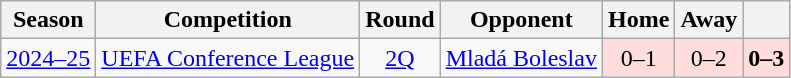<table class="wikitable" style="text-align:center">
<tr>
<th>Season</th>
<th>Competition</th>
<th>Round</th>
<th>Opponent</th>
<th>Home</th>
<th>Away</th>
<th></th>
</tr>
<tr>
<td><a href='#'>2024–25</a></td>
<td><a href='#'>UEFA Conference League</a></td>
<td><a href='#'>2Q</a></td>
<td align="left"> <a href='#'>Mladá Boleslav</a></td>
<td style="text-align:center; background:#fdd;">0–1</td>
<td style="text-align:center; background:#fdd;">0–2</td>
<td style="text-align:center; background:#fdd;"><strong>0–3</strong></td>
</tr>
</table>
